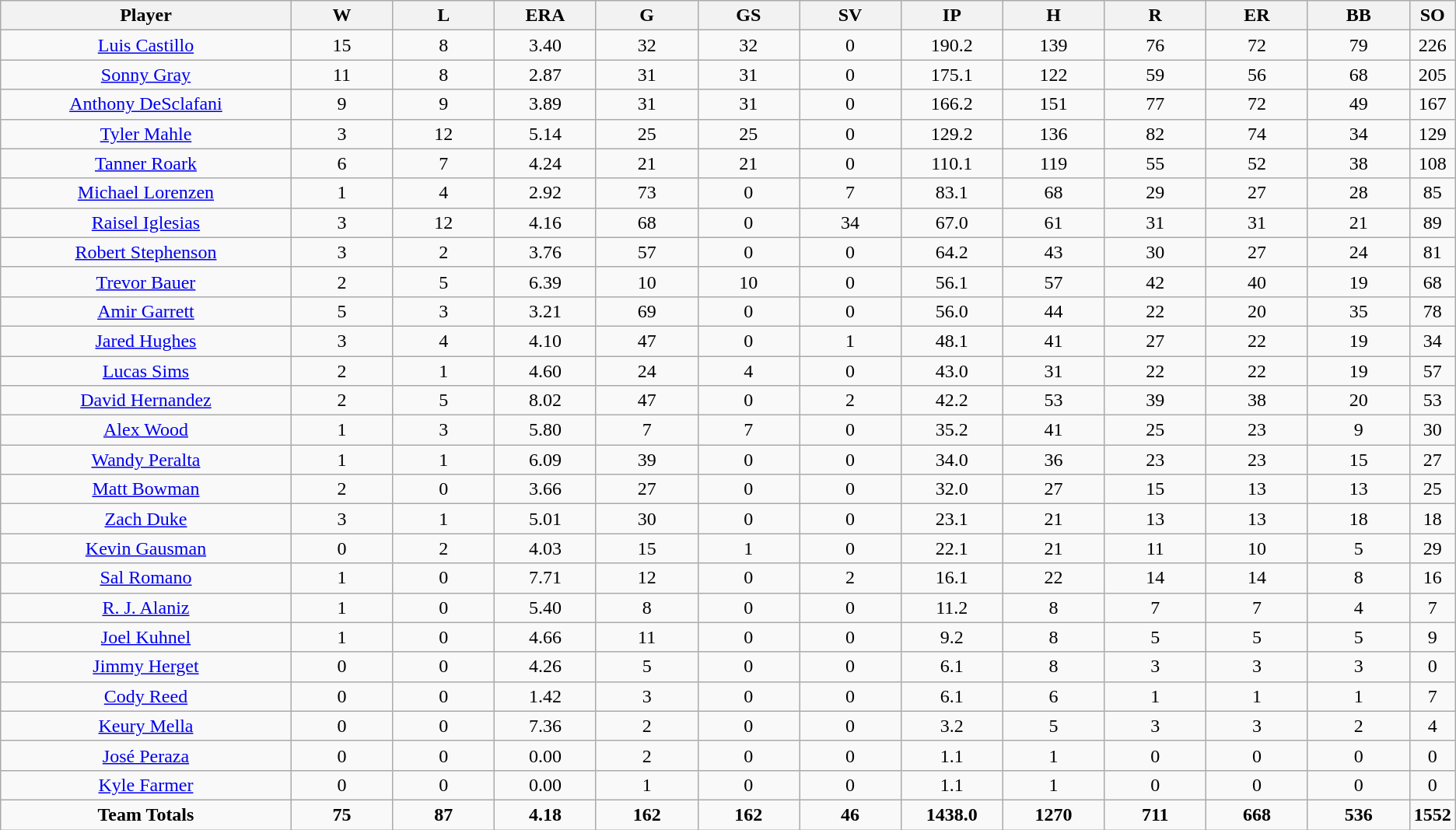<table class=wikitable style="text-align:center">
<tr>
<th bgcolor=#DDDDFF; width="20%">Player</th>
<th bgcolor=#DDDDFF; width="7%">W</th>
<th bgcolor=#DDDDFF; width="7%">L</th>
<th bgcolor=#DDDDFF; width="7%">ERA</th>
<th bgcolor=#DDDDFF; width="7%">G</th>
<th bgcolor=#DDDDFF; width="7%">GS</th>
<th bgcolor=#DDDDFF; width="7%">SV</th>
<th bgcolor=#DDDDFF; width="7%">IP</th>
<th bgcolor=#DDDDFF; width="7%">H</th>
<th bgcolor=#DDDDFF; width="7%">R</th>
<th bgcolor=#DDDDFF; width="7%">ER</th>
<th bgcolor=#DDDDFF; width="7%">BB</th>
<th bgcolor=#DDDDFF; width="7%">SO</th>
</tr>
<tr>
<td><a href='#'>Luis Castillo</a></td>
<td>15</td>
<td>8</td>
<td>3.40</td>
<td>32</td>
<td>32</td>
<td>0</td>
<td>190.2</td>
<td>139</td>
<td>76</td>
<td>72</td>
<td>79</td>
<td>226</td>
</tr>
<tr>
<td><a href='#'>Sonny Gray</a></td>
<td>11</td>
<td>8</td>
<td>2.87</td>
<td>31</td>
<td>31</td>
<td>0</td>
<td>175.1</td>
<td>122</td>
<td>59</td>
<td>56</td>
<td>68</td>
<td>205</td>
</tr>
<tr>
<td><a href='#'>Anthony DeSclafani</a></td>
<td>9</td>
<td>9</td>
<td>3.89</td>
<td>31</td>
<td>31</td>
<td>0</td>
<td>166.2</td>
<td>151</td>
<td>77</td>
<td>72</td>
<td>49</td>
<td>167</td>
</tr>
<tr>
<td><a href='#'>Tyler Mahle</a></td>
<td>3</td>
<td>12</td>
<td>5.14</td>
<td>25</td>
<td>25</td>
<td>0</td>
<td>129.2</td>
<td>136</td>
<td>82</td>
<td>74</td>
<td>34</td>
<td>129</td>
</tr>
<tr>
<td><a href='#'>Tanner Roark</a></td>
<td>6</td>
<td>7</td>
<td>4.24</td>
<td>21</td>
<td>21</td>
<td>0</td>
<td>110.1</td>
<td>119</td>
<td>55</td>
<td>52</td>
<td>38</td>
<td>108</td>
</tr>
<tr>
<td><a href='#'>Michael Lorenzen</a></td>
<td>1</td>
<td>4</td>
<td>2.92</td>
<td>73</td>
<td>0</td>
<td>7</td>
<td>83.1</td>
<td>68</td>
<td>29</td>
<td>27</td>
<td>28</td>
<td>85</td>
</tr>
<tr>
<td><a href='#'>Raisel Iglesias</a></td>
<td>3</td>
<td>12</td>
<td>4.16</td>
<td>68</td>
<td>0</td>
<td>34</td>
<td>67.0</td>
<td>61</td>
<td>31</td>
<td>31</td>
<td>21</td>
<td>89</td>
</tr>
<tr>
<td><a href='#'>Robert Stephenson</a></td>
<td>3</td>
<td>2</td>
<td>3.76</td>
<td>57</td>
<td>0</td>
<td>0</td>
<td>64.2</td>
<td>43</td>
<td>30</td>
<td>27</td>
<td>24</td>
<td>81</td>
</tr>
<tr>
<td><a href='#'>Trevor Bauer</a></td>
<td>2</td>
<td>5</td>
<td>6.39</td>
<td>10</td>
<td>10</td>
<td>0</td>
<td>56.1</td>
<td>57</td>
<td>42</td>
<td>40</td>
<td>19</td>
<td>68</td>
</tr>
<tr>
<td><a href='#'>Amir Garrett</a></td>
<td>5</td>
<td>3</td>
<td>3.21</td>
<td>69</td>
<td>0</td>
<td>0</td>
<td>56.0</td>
<td>44</td>
<td>22</td>
<td>20</td>
<td>35</td>
<td>78</td>
</tr>
<tr>
<td><a href='#'>Jared Hughes</a></td>
<td>3</td>
<td>4</td>
<td>4.10</td>
<td>47</td>
<td>0</td>
<td>1</td>
<td>48.1</td>
<td>41</td>
<td>27</td>
<td>22</td>
<td>19</td>
<td>34</td>
</tr>
<tr>
<td><a href='#'>Lucas Sims</a></td>
<td>2</td>
<td>1</td>
<td>4.60</td>
<td>24</td>
<td>4</td>
<td>0</td>
<td>43.0</td>
<td>31</td>
<td>22</td>
<td>22</td>
<td>19</td>
<td>57</td>
</tr>
<tr>
<td><a href='#'>David Hernandez</a></td>
<td>2</td>
<td>5</td>
<td>8.02</td>
<td>47</td>
<td>0</td>
<td>2</td>
<td>42.2</td>
<td>53</td>
<td>39</td>
<td>38</td>
<td>20</td>
<td>53</td>
</tr>
<tr>
<td><a href='#'>Alex Wood</a></td>
<td>1</td>
<td>3</td>
<td>5.80</td>
<td>7</td>
<td>7</td>
<td>0</td>
<td>35.2</td>
<td>41</td>
<td>25</td>
<td>23</td>
<td>9</td>
<td>30</td>
</tr>
<tr>
<td><a href='#'>Wandy Peralta</a></td>
<td>1</td>
<td>1</td>
<td>6.09</td>
<td>39</td>
<td>0</td>
<td>0</td>
<td>34.0</td>
<td>36</td>
<td>23</td>
<td>23</td>
<td>15</td>
<td>27</td>
</tr>
<tr>
<td><a href='#'>Matt Bowman</a></td>
<td>2</td>
<td>0</td>
<td>3.66</td>
<td>27</td>
<td>0</td>
<td>0</td>
<td>32.0</td>
<td>27</td>
<td>15</td>
<td>13</td>
<td>13</td>
<td>25</td>
</tr>
<tr>
<td><a href='#'>Zach Duke</a></td>
<td>3</td>
<td>1</td>
<td>5.01</td>
<td>30</td>
<td>0</td>
<td>0</td>
<td>23.1</td>
<td>21</td>
<td>13</td>
<td>13</td>
<td>18</td>
<td>18</td>
</tr>
<tr>
<td><a href='#'>Kevin Gausman</a></td>
<td>0</td>
<td>2</td>
<td>4.03</td>
<td>15</td>
<td>1</td>
<td>0</td>
<td>22.1</td>
<td>21</td>
<td>11</td>
<td>10</td>
<td>5</td>
<td>29</td>
</tr>
<tr>
<td><a href='#'>Sal Romano</a></td>
<td>1</td>
<td>0</td>
<td>7.71</td>
<td>12</td>
<td>0</td>
<td>2</td>
<td>16.1</td>
<td>22</td>
<td>14</td>
<td>14</td>
<td>8</td>
<td>16</td>
</tr>
<tr>
<td><a href='#'>R. J. Alaniz</a></td>
<td>1</td>
<td>0</td>
<td>5.40</td>
<td>8</td>
<td>0</td>
<td>0</td>
<td>11.2</td>
<td>8</td>
<td>7</td>
<td>7</td>
<td>4</td>
<td>7</td>
</tr>
<tr>
<td><a href='#'>Joel Kuhnel</a></td>
<td>1</td>
<td>0</td>
<td>4.66</td>
<td>11</td>
<td>0</td>
<td>0</td>
<td>9.2</td>
<td>8</td>
<td>5</td>
<td>5</td>
<td>5</td>
<td>9</td>
</tr>
<tr>
<td><a href='#'>Jimmy Herget</a></td>
<td>0</td>
<td>0</td>
<td>4.26</td>
<td>5</td>
<td>0</td>
<td>0</td>
<td>6.1</td>
<td>8</td>
<td>3</td>
<td>3</td>
<td>3</td>
<td>0</td>
</tr>
<tr>
<td><a href='#'>Cody Reed</a></td>
<td>0</td>
<td>0</td>
<td>1.42</td>
<td>3</td>
<td>0</td>
<td>0</td>
<td>6.1</td>
<td>6</td>
<td>1</td>
<td>1</td>
<td>1</td>
<td>7</td>
</tr>
<tr>
<td><a href='#'>Keury Mella</a></td>
<td>0</td>
<td>0</td>
<td>7.36</td>
<td>2</td>
<td>0</td>
<td>0</td>
<td>3.2</td>
<td>5</td>
<td>3</td>
<td>3</td>
<td>2</td>
<td>4</td>
</tr>
<tr>
<td><a href='#'>José Peraza</a></td>
<td>0</td>
<td>0</td>
<td>0.00</td>
<td>2</td>
<td>0</td>
<td>0</td>
<td>1.1</td>
<td>1</td>
<td>0</td>
<td>0</td>
<td>0</td>
<td>0</td>
</tr>
<tr>
<td><a href='#'>Kyle Farmer</a></td>
<td>0</td>
<td>0</td>
<td>0.00</td>
<td>1</td>
<td>0</td>
<td>0</td>
<td>1.1</td>
<td>1</td>
<td>0</td>
<td>0</td>
<td>0</td>
<td>0</td>
</tr>
<tr>
<td><strong>Team Totals</strong></td>
<td><strong>75</strong></td>
<td><strong>87</strong></td>
<td><strong>4.18</strong></td>
<td><strong>162</strong></td>
<td><strong>162</strong></td>
<td><strong>46</strong></td>
<td><strong>1438.0</strong></td>
<td><strong>1270</strong></td>
<td><strong>711</strong></td>
<td><strong>668</strong></td>
<td><strong>536</strong></td>
<td><strong>1552</strong></td>
</tr>
</table>
